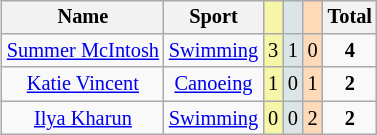<table class=wikitable style=font-size:85%;text-align:center;float:right>
<tr>
<th>Name</th>
<th>Sport</th>
<td bgcolor=F7F6A8></td>
<td bgcolor=DCE5E5></td>
<td bgcolor=FFDAB9></td>
<th>Total</th>
</tr>
<tr>
<td><a href='#'>Summer McIntosh</a></td>
<td><a href='#'>Swimming</a></td>
<td bgcolor=F7F6A8>3</td>
<td bgcolor=DCE5E5>1</td>
<td bgcolor=FFDAB9>0</td>
<td><strong>4</strong></td>
</tr>
<tr>
<td><a href='#'>Katie Vincent</a></td>
<td><a href='#'>Canoeing</a></td>
<td bgcolor=F7F6A8>1</td>
<td bgcolor=DCE5E5>0</td>
<td bgcolor=FFDAB9>1</td>
<td><strong>2</strong></td>
</tr>
<tr>
<td><a href='#'>Ilya Kharun</a></td>
<td><a href='#'>Swimming</a></td>
<td bgcolor=F7F6A8>0</td>
<td bgcolor=DCE5E5>0</td>
<td bgcolor=FFDAB9>2</td>
<td><strong>2</strong></td>
</tr>
</table>
